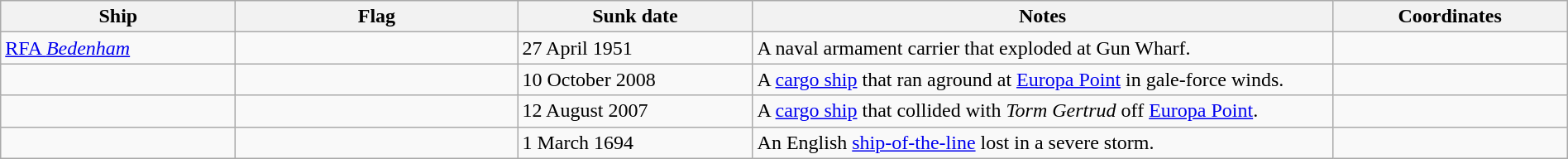<table class=wikitable | style = "width:100%">
<tr>
<th style="width:15%">Ship</th>
<th style="width:18%">Flag</th>
<th style="width:15%">Sunk date</th>
<th style="width:37%">Notes</th>
<th style="width:15%">Coordinates</th>
</tr>
<tr>
<td><a href='#'>RFA <em>Bedenham</em></a></td>
<td></td>
<td>27 April 1951</td>
<td>A naval armament carrier that exploded at Gun Wharf.</td>
<td></td>
</tr>
<tr>
<td></td>
<td></td>
<td>10 October 2008</td>
<td>A <a href='#'>cargo ship</a> that ran aground at <a href='#'>Europa Point</a> in gale-force winds.</td>
<td></td>
</tr>
<tr>
<td></td>
<td></td>
<td>12 August 2007</td>
<td>A <a href='#'>cargo ship</a> that collided with <em>Torm Gertrud</em> off <a href='#'>Europa Point</a>.</td>
<td></td>
</tr>
<tr>
<td></td>
<td></td>
<td>1 March 1694</td>
<td>An English <a href='#'>ship-of-the-line</a> lost in a severe storm.</td>
<td></td>
</tr>
</table>
